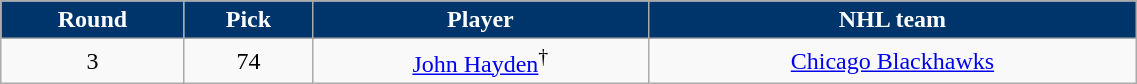<table class="wikitable" width="60%">
<tr>
<th style="color:white; background:#00356B">Round</th>
<th style="color:white; background:#00356B">Pick</th>
<th style="color:white; background:#00356B">Player</th>
<th style="color:white; background:#00356B">NHL team</th>
</tr>
<tr align="center" bgcolor="">
<td>3</td>
<td>74</td>
<td><a href='#'>John Hayden</a><sup>†</sup></td>
<td><a href='#'>Chicago Blackhawks</a></td>
</tr>
</table>
